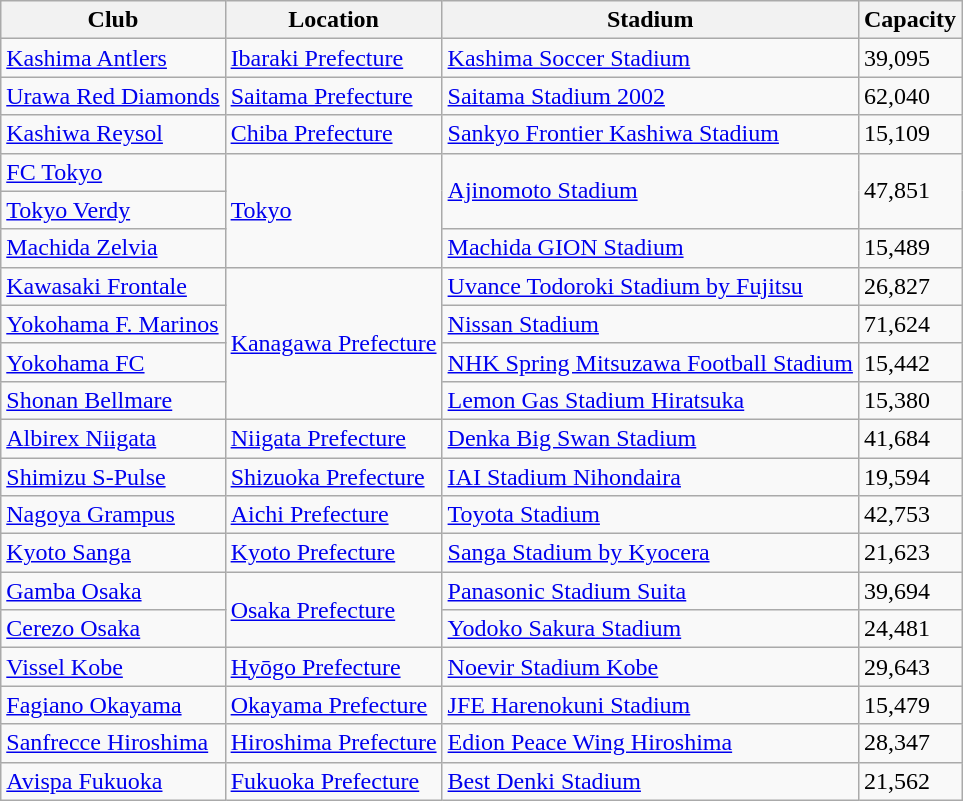<table class="wikitable sortable">
<tr>
<th>Club</th>
<th>Location</th>
<th>Stadium</th>
<th>Capacity</th>
</tr>
<tr>
<td><a href='#'>Kashima Antlers</a></td>
<td><a href='#'>Ibaraki Prefecture</a></td>
<td><a href='#'>Kashima Soccer Stadium</a></td>
<td>39,095</td>
</tr>
<tr>
<td><a href='#'>Urawa Red Diamonds</a></td>
<td><a href='#'>Saitama Prefecture</a></td>
<td><a href='#'>Saitama Stadium 2002</a></td>
<td>62,040</td>
</tr>
<tr>
<td><a href='#'>Kashiwa Reysol</a></td>
<td><a href='#'>Chiba Prefecture</a></td>
<td><a href='#'>Sankyo Frontier Kashiwa Stadium</a></td>
<td>15,109</td>
</tr>
<tr>
<td><a href='#'>FC Tokyo</a></td>
<td rowspan="3"><a href='#'>Tokyo</a></td>
<td rowspan="2"><a href='#'>Ajinomoto Stadium</a></td>
<td rowspan="2">47,851</td>
</tr>
<tr>
<td><a href='#'>Tokyo Verdy</a></td>
</tr>
<tr>
<td><a href='#'>Machida Zelvia</a></td>
<td><a href='#'>Machida GION Stadium</a></td>
<td>15,489</td>
</tr>
<tr>
<td><a href='#'>Kawasaki Frontale</a></td>
<td rowspan="4"><a href='#'>Kanagawa Prefecture</a></td>
<td><a href='#'>Uvance Todoroki Stadium by Fujitsu</a></td>
<td>26,827</td>
</tr>
<tr>
<td><a href='#'>Yokohama F. Marinos</a></td>
<td><a href='#'>Nissan Stadium</a></td>
<td>71,624</td>
</tr>
<tr>
<td><a href='#'>Yokohama FC</a></td>
<td><a href='#'>NHK Spring Mitsuzawa Football Stadium</a></td>
<td>15,442</td>
</tr>
<tr>
<td><a href='#'>Shonan Bellmare</a></td>
<td><a href='#'>Lemon Gas Stadium Hiratsuka</a></td>
<td>15,380</td>
</tr>
<tr>
<td><a href='#'>Albirex Niigata</a></td>
<td><a href='#'>Niigata Prefecture</a></td>
<td><a href='#'>Denka Big Swan Stadium</a></td>
<td>41,684</td>
</tr>
<tr>
<td><a href='#'>Shimizu S-Pulse</a></td>
<td><a href='#'>Shizuoka Prefecture</a></td>
<td><a href='#'>IAI Stadium Nihondaira</a></td>
<td>19,594</td>
</tr>
<tr>
<td><a href='#'>Nagoya Grampus</a></td>
<td><a href='#'>Aichi Prefecture</a></td>
<td><a href='#'>Toyota Stadium</a></td>
<td>42,753</td>
</tr>
<tr>
<td><a href='#'>Kyoto Sanga</a></td>
<td><a href='#'>Kyoto Prefecture</a></td>
<td><a href='#'>Sanga Stadium by Kyocera</a></td>
<td>21,623</td>
</tr>
<tr>
<td><a href='#'>Gamba Osaka</a></td>
<td rowspan="2"><a href='#'>Osaka Prefecture</a></td>
<td><a href='#'>Panasonic Stadium Suita</a></td>
<td>39,694</td>
</tr>
<tr>
<td><a href='#'>Cerezo Osaka</a></td>
<td><a href='#'>Yodoko Sakura Stadium</a></td>
<td>24,481</td>
</tr>
<tr>
<td><a href='#'>Vissel Kobe</a></td>
<td><a href='#'>Hyōgo Prefecture</a></td>
<td><a href='#'>Noevir Stadium Kobe</a></td>
<td>29,643</td>
</tr>
<tr>
<td><a href='#'>Fagiano Okayama</a></td>
<td><a href='#'>Okayama Prefecture</a></td>
<td><a href='#'>JFE Harenokuni Stadium</a></td>
<td>15,479</td>
</tr>
<tr>
<td><a href='#'>Sanfrecce Hiroshima</a></td>
<td><a href='#'>Hiroshima Prefecture</a></td>
<td><a href='#'>Edion Peace Wing Hiroshima</a></td>
<td>28,347</td>
</tr>
<tr>
<td><a href='#'>Avispa Fukuoka</a></td>
<td><a href='#'>Fukuoka Prefecture</a></td>
<td><a href='#'>Best Denki Stadium</a></td>
<td>21,562</td>
</tr>
</table>
